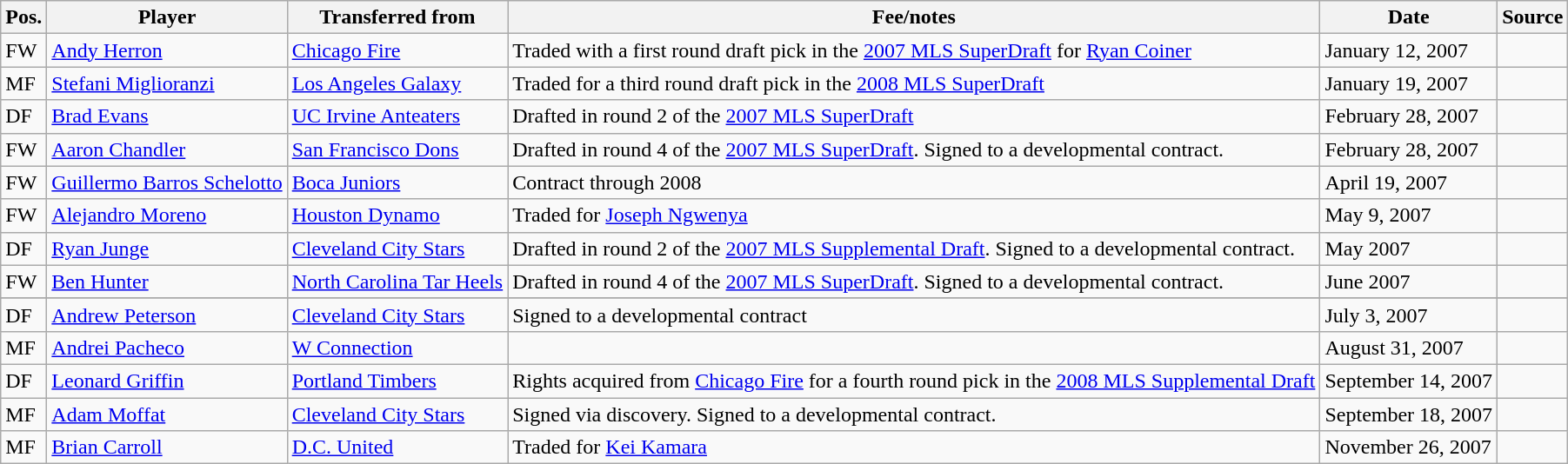<table class="wikitable sortable" style="text-align: left">
<tr>
<th><strong>Pos.</strong></th>
<th><strong>Player</strong></th>
<th><strong>Transferred from</strong></th>
<th><strong>Fee/notes</strong></th>
<th><strong>Date</strong></th>
<th><strong>Source</strong></th>
</tr>
<tr>
<td>FW</td>
<td> <a href='#'>Andy Herron</a></td>
<td> <a href='#'>Chicago Fire</a></td>
<td>Traded with a first round draft pick in the <a href='#'>2007 MLS SuperDraft</a> for <a href='#'>Ryan Coiner</a></td>
<td>January 12, 2007</td>
<td align=center></td>
</tr>
<tr>
<td>MF</td>
<td> <a href='#'>Stefani Miglioranzi</a></td>
<td> <a href='#'>Los Angeles Galaxy</a></td>
<td>Traded for a third round draft pick in the <a href='#'>2008 MLS SuperDraft</a></td>
<td>January 19, 2007</td>
<td align=center></td>
</tr>
<tr>
<td>DF</td>
<td> <a href='#'>Brad Evans</a></td>
<td> <a href='#'>UC Irvine Anteaters</a></td>
<td>Drafted in round 2 of the <a href='#'>2007 MLS SuperDraft</a></td>
<td>February 28, 2007</td>
<td align=center></td>
</tr>
<tr>
<td>FW</td>
<td> <a href='#'>Aaron Chandler</a></td>
<td> <a href='#'>San Francisco Dons</a></td>
<td>Drafted in round 4 of the <a href='#'>2007 MLS SuperDraft</a>. Signed to a developmental contract.</td>
<td>February 28, 2007</td>
<td align=center></td>
</tr>
<tr>
<td>FW</td>
<td> <a href='#'>Guillermo Barros Schelotto</a></td>
<td> <a href='#'>Boca Juniors</a></td>
<td>Contract through 2008</td>
<td>April 19, 2007</td>
<td align=center></td>
</tr>
<tr>
<td>FW</td>
<td> <a href='#'>Alejandro Moreno</a></td>
<td> <a href='#'>Houston Dynamo</a></td>
<td>Traded for <a href='#'>Joseph Ngwenya</a></td>
<td>May 9, 2007</td>
<td align=center></td>
</tr>
<tr>
<td>DF</td>
<td> <a href='#'>Ryan Junge</a></td>
<td> <a href='#'>Cleveland City Stars</a></td>
<td>Drafted in round 2 of the <a href='#'>2007 MLS Supplemental Draft</a>. Signed to a developmental contract.</td>
<td>May 2007</td>
<td align=center></td>
</tr>
<tr>
<td>FW</td>
<td> <a href='#'>Ben Hunter</a></td>
<td> <a href='#'>North Carolina Tar Heels</a></td>
<td>Drafted in round 4 of the <a href='#'>2007 MLS SuperDraft</a>. Signed to a developmental contract.</td>
<td>June 2007</td>
<td align=center></td>
</tr>
<tr>
</tr>
<tr>
<td>DF</td>
<td> <a href='#'>Andrew Peterson</a></td>
<td> <a href='#'>Cleveland City Stars</a></td>
<td>Signed to a developmental contract</td>
<td>July 3, 2007</td>
<td align=center></td>
</tr>
<tr>
<td>MF</td>
<td> <a href='#'>Andrei Pacheco</a></td>
<td> <a href='#'>W Connection</a></td>
<td></td>
<td>August 31, 2007</td>
<td align=center></td>
</tr>
<tr>
<td>DF</td>
<td> <a href='#'>Leonard Griffin</a></td>
<td> <a href='#'>Portland Timbers</a></td>
<td>Rights acquired from <a href='#'>Chicago Fire</a>  for a fourth round pick in the <a href='#'>2008 MLS Supplemental Draft</a></td>
<td>September 14, 2007</td>
<td align=center></td>
</tr>
<tr>
<td>MF</td>
<td> <a href='#'>Adam Moffat</a></td>
<td> <a href='#'>Cleveland City Stars</a></td>
<td>Signed via discovery. Signed to a developmental contract.</td>
<td>September 18, 2007</td>
<td align=center></td>
</tr>
<tr>
<td>MF</td>
<td> <a href='#'>Brian Carroll</a></td>
<td> <a href='#'>D.C. United</a></td>
<td>Traded for <a href='#'>Kei Kamara</a></td>
<td>November 26, 2007</td>
<td align=center></td>
</tr>
</table>
